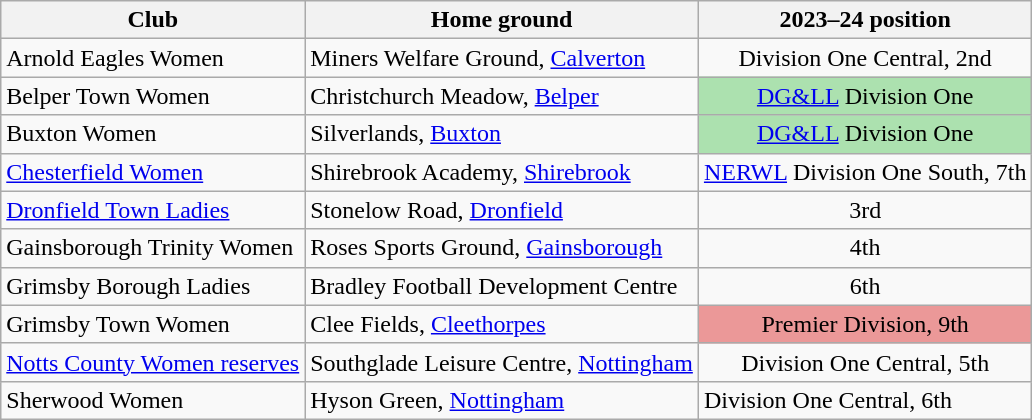<table class="wikitable" border="1">
<tr>
<th>Club</th>
<th>Home ground</th>
<th>2023–24 position</th>
</tr>
<tr>
<td>Arnold Eagles Women</td>
<td>Miners Welfare Ground, <a href='#'>Calverton</a></td>
<td style="text-align:center;">Division One Central, 2nd</td>
</tr>
<tr>
<td>Belper Town Women</td>
<td>Christchurch Meadow, <a href='#'>Belper</a></td>
<td style="text-align:center;" bgcolor="#ACE1AF"><a href='#'>DG&LL</a> Division One</td>
</tr>
<tr>
<td>Buxton Women</td>
<td>Silverlands, <a href='#'>Buxton</a></td>
<td style="text-align:center;" bgcolor="#ACE1AF"><a href='#'>DG&LL</a> Division One</td>
</tr>
<tr>
<td><a href='#'>Chesterfield Women</a></td>
<td>Shirebrook Academy, <a href='#'>Shirebrook</a></td>
<td style="text-align:center;"><a href='#'>NERWL</a> Division One South, 7th</td>
</tr>
<tr>
<td><a href='#'>Dronfield Town Ladies</a></td>
<td>Stonelow Road, <a href='#'>Dronfield</a></td>
<td style="text-align:center;">3rd</td>
</tr>
<tr>
<td>Gainsborough Trinity Women</td>
<td>Roses Sports Ground, <a href='#'>Gainsborough</a></td>
<td style="text-align:center;">4th</td>
</tr>
<tr>
<td>Grimsby Borough Ladies</td>
<td>Bradley Football Development Centre</td>
<td style="text-align:center;">6th</td>
</tr>
<tr>
<td>Grimsby Town Women</td>
<td>Clee Fields, <a href='#'>Cleethorpes</a></td>
<td style="text-align:center;" bgcolor="#EB9898">Premier Division, 9th</td>
</tr>
<tr>
<td><a href='#'>Notts County Women reserves</a></td>
<td>Southglade Leisure Centre, <a href='#'>Nottingham</a></td>
<td style="text-align:center;">Division One Central, 5th</td>
</tr>
<tr>
<td>Sherwood Women</td>
<td>Hyson Green, <a href='#'>Nottingham</a></td>
<td>Division One Central, 6th</td>
</tr>
</table>
